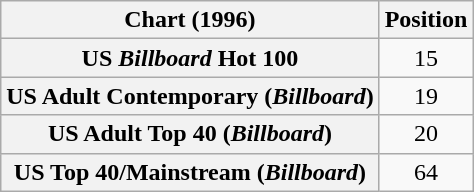<table class="wikitable sortable plainrowheaders" style="text-align:center">
<tr>
<th>Chart (1996)</th>
<th>Position</th>
</tr>
<tr>
<th scope="row">US <em>Billboard</em> Hot 100</th>
<td>15</td>
</tr>
<tr>
<th scope="row">US Adult Contemporary (<em>Billboard</em>)</th>
<td>19</td>
</tr>
<tr>
<th scope="row">US Adult Top 40 (<em>Billboard</em>)</th>
<td>20</td>
</tr>
<tr>
<th scope="row">US Top 40/Mainstream (<em>Billboard</em>)</th>
<td>64</td>
</tr>
</table>
